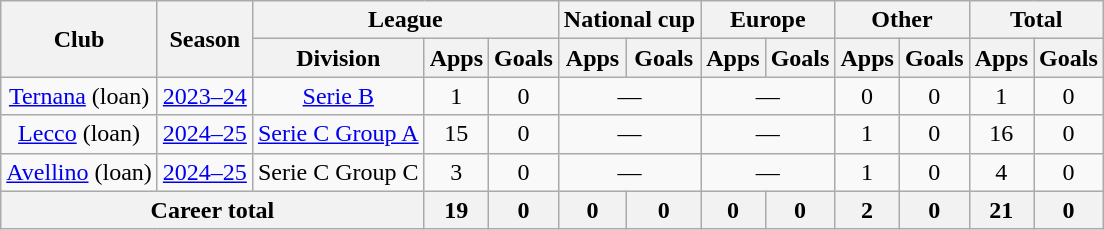<table class="wikitable" style="text-align: center;">
<tr>
<th rowspan="2">Club</th>
<th rowspan="2">Season</th>
<th colspan="3">League</th>
<th colspan="2">National cup</th>
<th colspan="2">Europe</th>
<th colspan="2">Other</th>
<th colspan="2">Total</th>
</tr>
<tr>
<th>Division</th>
<th>Apps</th>
<th>Goals</th>
<th>Apps</th>
<th>Goals</th>
<th>Apps</th>
<th>Goals</th>
<th>Apps</th>
<th>Goals</th>
<th>Apps</th>
<th>Goals</th>
</tr>
<tr>
<td><a href='#'>Ternana</a> (loan)</td>
<td><a href='#'>2023–24</a></td>
<td><a href='#'>Serie B</a></td>
<td>1</td>
<td>0</td>
<td colspan="2">—</td>
<td colspan="2">—</td>
<td>0</td>
<td>0</td>
<td>1</td>
<td>0</td>
</tr>
<tr>
<td><a href='#'>Lecco</a> (loan)</td>
<td><a href='#'>2024–25</a></td>
<td><a href='#'>Serie C Group A</a></td>
<td>15</td>
<td>0</td>
<td colspan="2">—</td>
<td colspan="2">—</td>
<td>1</td>
<td>0</td>
<td>16</td>
<td>0</td>
</tr>
<tr>
<td><a href='#'>Avellino</a> (loan)</td>
<td><a href='#'>2024–25</a></td>
<td>Serie C Group C</td>
<td>3</td>
<td>0</td>
<td colspan="2">—</td>
<td colspan="2">—</td>
<td>1</td>
<td>0</td>
<td>4</td>
<td>0</td>
</tr>
<tr>
<th colspan="3">Career total</th>
<th>19</th>
<th>0</th>
<th>0</th>
<th>0</th>
<th>0</th>
<th>0</th>
<th>2</th>
<th>0</th>
<th>21</th>
<th>0</th>
</tr>
</table>
